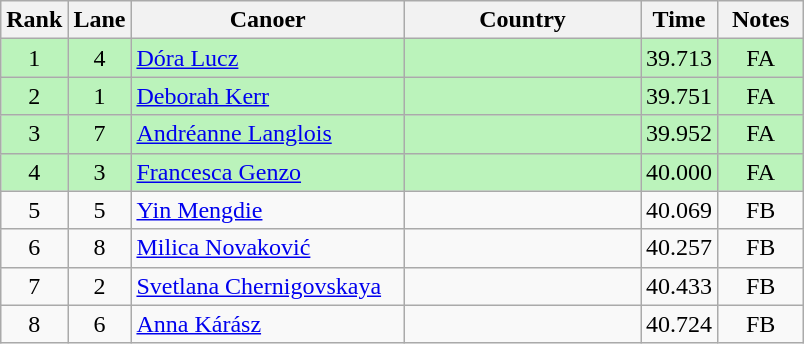<table class="wikitable" style="text-align:center;">
<tr>
<th width=30>Rank</th>
<th width=30>Lane</th>
<th width=175>Canoer</th>
<th width=150>Country</th>
<th width=30>Time</th>
<th width=50>Notes</th>
</tr>
<tr bgcolor=bbf3bb>
<td>1</td>
<td>4</td>
<td align=left><a href='#'>Dóra Lucz</a></td>
<td align=left></td>
<td>39.713</td>
<td>FA</td>
</tr>
<tr bgcolor=bbf3bb>
<td>2</td>
<td>1</td>
<td align=left><a href='#'>Deborah Kerr</a></td>
<td align=left></td>
<td>39.751</td>
<td>FA</td>
</tr>
<tr bgcolor=bbf3bb>
<td>3</td>
<td>7</td>
<td align=left><a href='#'>Andréanne Langlois</a></td>
<td align=left></td>
<td>39.952</td>
<td>FA</td>
</tr>
<tr bgcolor=bbf3bb>
<td>4</td>
<td>3</td>
<td align=left><a href='#'>Francesca Genzo</a></td>
<td align=left></td>
<td>40.000</td>
<td>FA</td>
</tr>
<tr>
<td>5</td>
<td>5</td>
<td align=left><a href='#'>Yin Mengdie</a></td>
<td align=left></td>
<td>40.069</td>
<td>FB</td>
</tr>
<tr>
<td>6</td>
<td>8</td>
<td align=left><a href='#'>Milica Novaković</a></td>
<td align=left></td>
<td>40.257</td>
<td>FB</td>
</tr>
<tr>
<td>7</td>
<td>2</td>
<td align=left><a href='#'>Svetlana Chernigovskaya</a></td>
<td align=left></td>
<td>40.433</td>
<td>FB</td>
</tr>
<tr>
<td>8</td>
<td>6</td>
<td align=left><a href='#'>Anna Kárász</a></td>
<td align=left></td>
<td>40.724</td>
<td>FB</td>
</tr>
</table>
